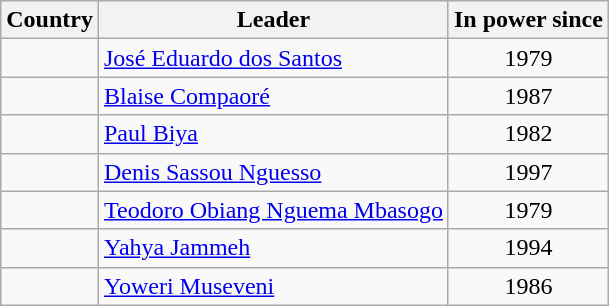<table class="wikitable">
<tr>
<th>Country</th>
<th>Leader</th>
<th>In power since</th>
</tr>
<tr>
<td></td>
<td><a href='#'>José Eduardo dos Santos</a></td>
<td align=center>1979</td>
</tr>
<tr>
<td></td>
<td><a href='#'>Blaise Compaoré</a></td>
<td align=center>1987</td>
</tr>
<tr>
<td></td>
<td><a href='#'>Paul Biya</a></td>
<td align=center>1982</td>
</tr>
<tr>
<td></td>
<td><a href='#'>Denis Sassou Nguesso</a></td>
<td align=center>1997</td>
</tr>
<tr>
<td></td>
<td><a href='#'>Teodoro Obiang Nguema Mbasogo</a></td>
<td align=center>1979</td>
</tr>
<tr>
<td></td>
<td><a href='#'>Yahya Jammeh</a></td>
<td align=center>1994</td>
</tr>
<tr>
<td></td>
<td><a href='#'>Yoweri Museveni</a></td>
<td align=center>1986</td>
</tr>
</table>
